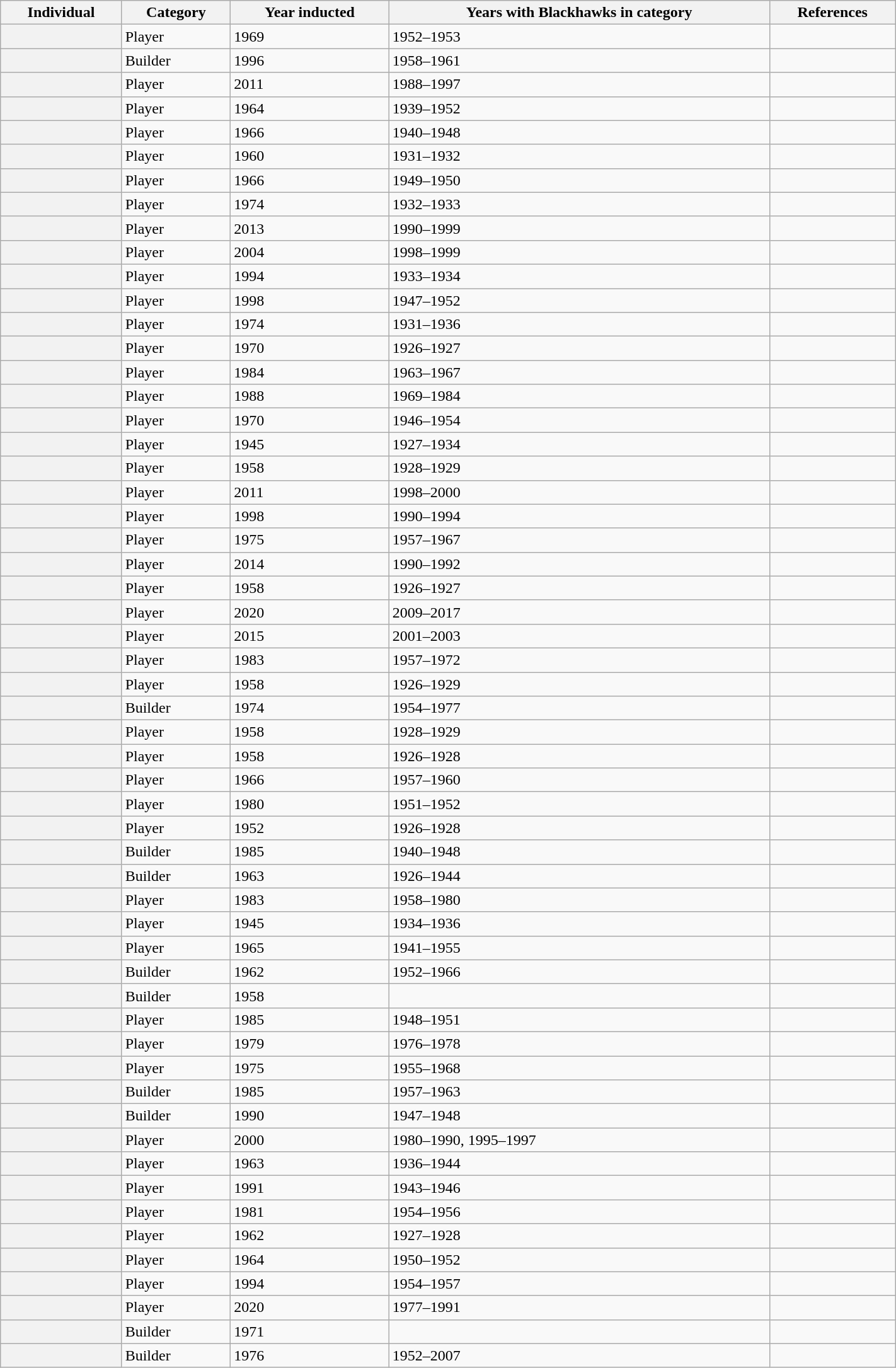<table class="wikitable sortable" width="75%">
<tr>
<th scope="col">Individual</th>
<th scope="col">Category</th>
<th scope="col">Year inducted</th>
<th scope="col">Years with Blackhawks in category</th>
<th scope="col" class="unsortable">References</th>
</tr>
<tr>
<th scope="row"></th>
<td>Player</td>
<td>1969</td>
<td>1952–1953</td>
<td></td>
</tr>
<tr>
<th scope="row"></th>
<td>Builder</td>
<td>1996</td>
<td>1958–1961</td>
<td></td>
</tr>
<tr>
<th scope="row"></th>
<td>Player</td>
<td>2011</td>
<td>1988–1997</td>
<td></td>
</tr>
<tr>
<th scope="row"></th>
<td>Player</td>
<td>1964</td>
<td>1939–1952</td>
<td></td>
</tr>
<tr>
<th scope="row"></th>
<td>Player</td>
<td>1966</td>
<td>1940–1948</td>
<td></td>
</tr>
<tr>
<th scope="row"></th>
<td>Player</td>
<td>1960</td>
<td>1931–1932</td>
<td></td>
</tr>
<tr>
<th scope="row"></th>
<td>Player</td>
<td>1966</td>
<td>1949–1950</td>
<td></td>
</tr>
<tr>
<th scope="row"></th>
<td>Player</td>
<td>1974</td>
<td>1932–1933</td>
<td></td>
</tr>
<tr>
<th scope="row"></th>
<td>Player</td>
<td>2013</td>
<td>1990–1999</td>
<td></td>
</tr>
<tr>
<th scope="row"></th>
<td>Player</td>
<td>2004</td>
<td>1998–1999</td>
<td></td>
</tr>
<tr>
<th scope="row"></th>
<td>Player</td>
<td>1994</td>
<td>1933–1934</td>
<td></td>
</tr>
<tr>
<th scope="row"></th>
<td>Player</td>
<td>1998</td>
<td>1947–1952</td>
<td></td>
</tr>
<tr>
<th scope="row"></th>
<td>Player</td>
<td>1974</td>
<td>1931–1936</td>
<td></td>
</tr>
<tr>
<th scope="row"></th>
<td>Player</td>
<td>1970</td>
<td>1926–1927</td>
<td></td>
</tr>
<tr>
<th scope="row"></th>
<td>Player</td>
<td>1984</td>
<td>1963–1967</td>
<td></td>
</tr>
<tr>
<th scope="row"></th>
<td>Player</td>
<td>1988</td>
<td>1969–1984</td>
<td></td>
</tr>
<tr>
<th scope="row"></th>
<td>Player</td>
<td>1970</td>
<td>1946–1954</td>
<td></td>
</tr>
<tr>
<th scope="row"></th>
<td>Player</td>
<td>1945</td>
<td>1927–1934</td>
<td></td>
</tr>
<tr>
<th scope="row"></th>
<td>Player</td>
<td>1958</td>
<td>1928–1929</td>
<td></td>
</tr>
<tr>
<th scope="row"></th>
<td>Player</td>
<td>2011</td>
<td>1998–2000</td>
<td></td>
</tr>
<tr>
<th scope="row"></th>
<td>Player</td>
<td>1998</td>
<td>1990–1994</td>
<td></td>
</tr>
<tr>
<th scope="row"></th>
<td>Player</td>
<td>1975</td>
<td>1957–1967</td>
<td></td>
</tr>
<tr>
<th scope="row"></th>
<td>Player</td>
<td>2014</td>
<td>1990–1992</td>
<td></td>
</tr>
<tr>
<th scope="row"></th>
<td>Player</td>
<td>1958</td>
<td>1926–1927</td>
<td></td>
</tr>
<tr>
<th scope="row"></th>
<td>Player</td>
<td>2020</td>
<td>2009–2017</td>
<td></td>
</tr>
<tr>
<th scope="row"></th>
<td>Player</td>
<td>2015</td>
<td>2001–2003</td>
<td></td>
</tr>
<tr>
<th scope="row"></th>
<td>Player</td>
<td>1983</td>
<td>1957–1972</td>
<td></td>
</tr>
<tr>
<th scope="row"></th>
<td>Player</td>
<td>1958</td>
<td>1926–1929</td>
<td></td>
</tr>
<tr>
<th scope="row"></th>
<td>Builder</td>
<td>1974</td>
<td>1954–1977</td>
<td></td>
</tr>
<tr>
<th scope="row"></th>
<td>Player</td>
<td>1958</td>
<td>1928–1929</td>
<td></td>
</tr>
<tr>
<th scope="row"></th>
<td>Player</td>
<td>1958</td>
<td>1926–1928</td>
<td></td>
</tr>
<tr>
<th scope="row"></th>
<td>Player</td>
<td>1966</td>
<td>1957–1960</td>
<td></td>
</tr>
<tr>
<th scope="row"></th>
<td>Player</td>
<td>1980</td>
<td>1951–1952</td>
<td></td>
</tr>
<tr>
<th scope="row"></th>
<td>Player</td>
<td>1952</td>
<td>1926–1928</td>
<td></td>
</tr>
<tr>
<th scope="row"></th>
<td>Builder</td>
<td>1985</td>
<td>1940–1948</td>
<td></td>
</tr>
<tr>
<th scope="row"></th>
<td>Builder</td>
<td>1963</td>
<td>1926–1944</td>
<td></td>
</tr>
<tr>
<th scope="row"></th>
<td>Player</td>
<td>1983</td>
<td>1958–1980</td>
<td></td>
</tr>
<tr>
<th scope="row"></th>
<td>Player</td>
<td>1945</td>
<td>1934–1936</td>
<td></td>
</tr>
<tr>
<th scope="row"></th>
<td>Player</td>
<td>1965</td>
<td>1941–1955</td>
<td></td>
</tr>
<tr>
<th scope="row"></th>
<td>Builder</td>
<td>1962</td>
<td>1952–1966</td>
<td></td>
</tr>
<tr>
<th scope="row"></th>
<td>Builder</td>
<td>1958</td>
<td></td>
<td></td>
</tr>
<tr>
<th scope="row"></th>
<td>Player</td>
<td>1985</td>
<td>1948–1951</td>
<td></td>
</tr>
<tr>
<th scope="row"></th>
<td>Player</td>
<td>1979</td>
<td>1976–1978</td>
<td></td>
</tr>
<tr>
<th scope="row"></th>
<td>Player</td>
<td>1975</td>
<td>1955–1968</td>
<td></td>
</tr>
<tr>
<th scope="row"></th>
<td>Builder</td>
<td>1985</td>
<td>1957–1963</td>
<td></td>
</tr>
<tr>
<th scope="row"></th>
<td>Builder</td>
<td>1990</td>
<td>1947–1948</td>
<td></td>
</tr>
<tr>
<th scope="row"></th>
<td>Player</td>
<td>2000</td>
<td>1980–1990, 1995–1997</td>
<td></td>
</tr>
<tr>
<th scope="row"></th>
<td>Player</td>
<td>1963</td>
<td>1936–1944</td>
<td></td>
</tr>
<tr>
<th scope="row"></th>
<td>Player</td>
<td>1991</td>
<td>1943–1946</td>
<td></td>
</tr>
<tr>
<th scope="row"></th>
<td>Player</td>
<td>1981</td>
<td>1954–1956</td>
<td></td>
</tr>
<tr>
<th scope="row"></th>
<td>Player</td>
<td>1962</td>
<td>1927–1928</td>
<td></td>
</tr>
<tr>
<th scope="row"></th>
<td>Player</td>
<td>1964</td>
<td>1950–1952</td>
<td></td>
</tr>
<tr>
<th scope="row"></th>
<td>Player</td>
<td>1994</td>
<td>1954–1957</td>
<td></td>
</tr>
<tr>
<th scope="row"></th>
<td>Player</td>
<td>2020</td>
<td>1977–1991</td>
<td></td>
</tr>
<tr>
<th scope="row"></th>
<td>Builder</td>
<td>1971</td>
<td></td>
<td></td>
</tr>
<tr>
<th scope="row"></th>
<td>Builder</td>
<td>1976</td>
<td>1952–2007</td>
<td></td>
</tr>
</table>
